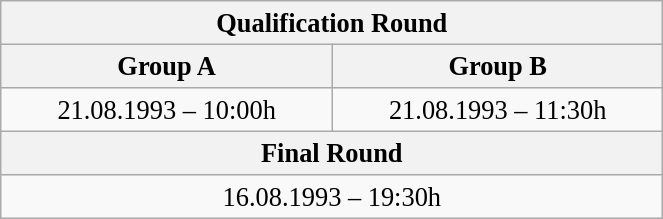<table class="wikitable" style=" text-align:center; font-size:110%;" width="35%">
<tr>
<th colspan="2">Qualification Round</th>
</tr>
<tr>
<th>Group A</th>
<th>Group B</th>
</tr>
<tr>
<td>21.08.1993 – 10:00h</td>
<td>21.08.1993 – 11:30h</td>
</tr>
<tr>
<th colspan="2">Final Round</th>
</tr>
<tr>
<td colspan="2">16.08.1993 – 19:30h</td>
</tr>
</table>
